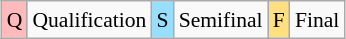<table class="wikitable" style="margin:0.5em auto; font-size:90%; line-height:1.25em;">
<tr>
<td bgcolor="#FFBBBB" align=center>Q</td>
<td>Qualification</td>
<td bgcolor="#97DEFF" align=center>S</td>
<td>Semifinal</td>
<td bgcolor="#FFDF80" align=center>F</td>
<td>Final</td>
</tr>
</table>
